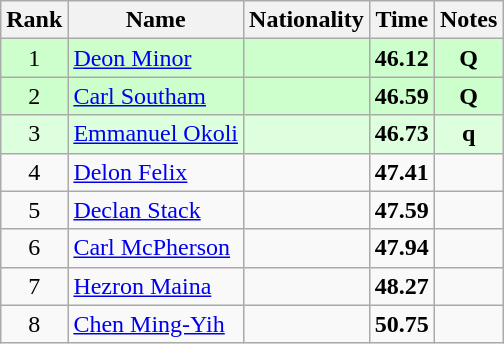<table class="wikitable sortable" style="text-align:center">
<tr>
<th>Rank</th>
<th>Name</th>
<th>Nationality</th>
<th>Time</th>
<th>Notes</th>
</tr>
<tr bgcolor=ccffcc>
<td>1</td>
<td align=left><a href='#'>Deon Minor</a></td>
<td align=left></td>
<td><strong>46.12</strong></td>
<td><strong>Q</strong></td>
</tr>
<tr bgcolor=ccffcc>
<td>2</td>
<td align=left><a href='#'>Carl Southam</a></td>
<td align=left></td>
<td><strong>46.59</strong></td>
<td><strong>Q</strong></td>
</tr>
<tr bgcolor=ddffdd>
<td>3</td>
<td align=left><a href='#'>Emmanuel Okoli</a></td>
<td align=left></td>
<td><strong>46.73</strong></td>
<td><strong>q</strong></td>
</tr>
<tr>
<td>4</td>
<td align=left><a href='#'>Delon Felix</a></td>
<td align=left></td>
<td><strong>47.41</strong></td>
<td></td>
</tr>
<tr>
<td>5</td>
<td align=left><a href='#'>Declan Stack</a></td>
<td align=left></td>
<td><strong>47.59</strong></td>
<td></td>
</tr>
<tr>
<td>6</td>
<td align=left><a href='#'>Carl McPherson</a></td>
<td align=left></td>
<td><strong>47.94</strong></td>
<td></td>
</tr>
<tr>
<td>7</td>
<td align=left><a href='#'>Hezron Maina</a></td>
<td align=left></td>
<td><strong>48.27</strong></td>
<td></td>
</tr>
<tr>
<td>8</td>
<td align=left><a href='#'>Chen Ming-Yih</a></td>
<td align=left></td>
<td><strong>50.75</strong></td>
<td></td>
</tr>
</table>
